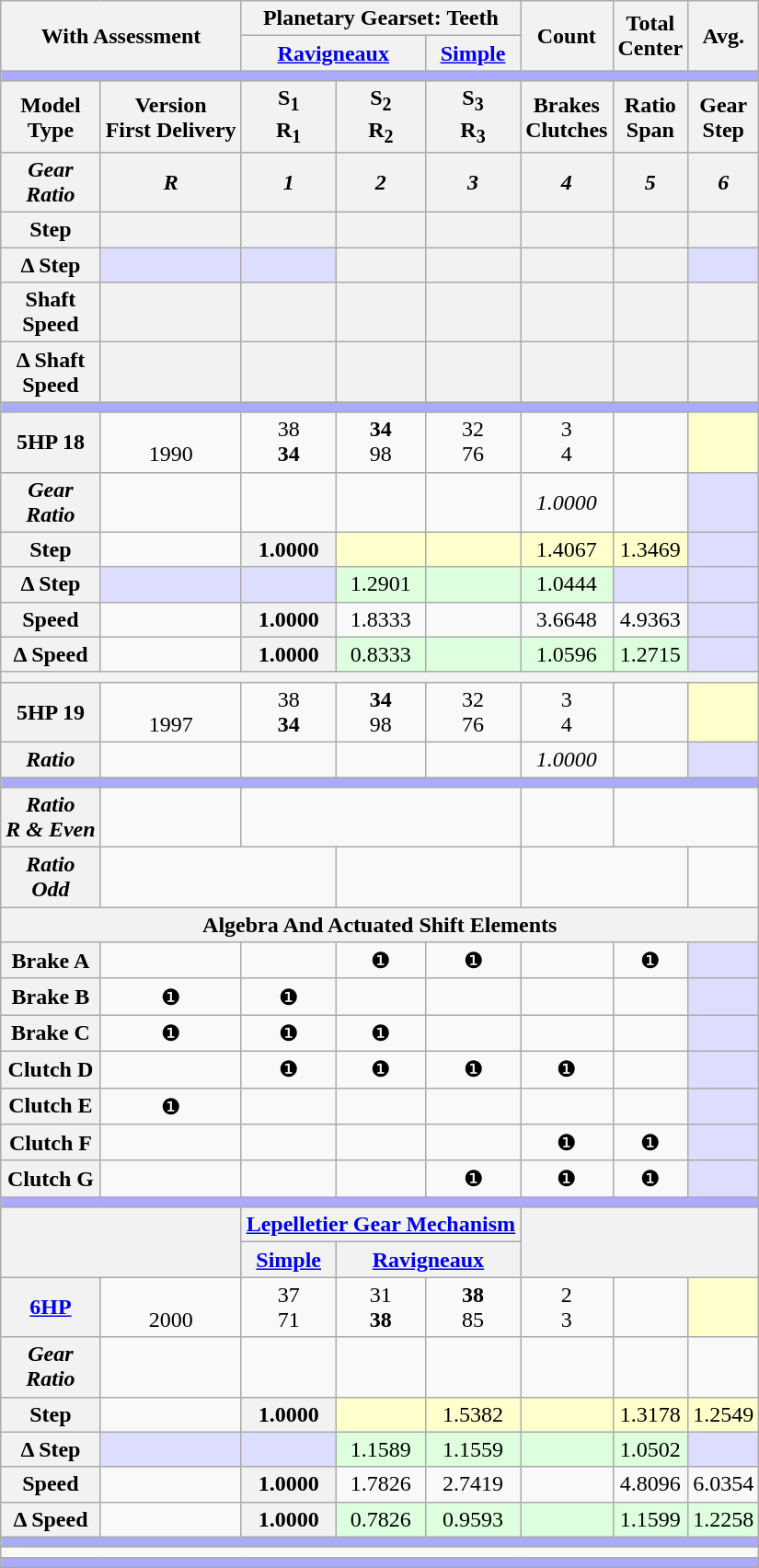<table class="wikitable collapsible" style="text-align:center">
<tr>
<th rowspan=2 colspan=2>With Assessment</th>
<th colspan=3>Planetary Gearset: Teeth</th>
<th rowspan=2>Count</th>
<th rowspan=2>Total<br>Center</th>
<th rowspan=2>Avg.</th>
</tr>
<tr>
<th colspan=2><a href='#'>Ravigneaux</a></th>
<th><a href='#'>Simple</a></th>
</tr>
<tr>
<td colspan=8 style="background:#AAF;"></td>
</tr>
<tr>
<th>Model<br>Type</th>
<th>Version<br>First Delivery</th>
<th>S<sub>1</sub><br>R<sub>1</sub></th>
<th>S<sub>2</sub><br>R<sub>2</sub></th>
<th>S<sub>3</sub><br>R<sub>3</sub></th>
<th>Brakes<br>Clutches</th>
<th>Ratio<br>Span</th>
<th>Gear<br>Step</th>
</tr>
<tr style="font-style:italic;">
<th>Gear<br>Ratio</th>
<th>R<br></th>
<th>1<br></th>
<th>2<br></th>
<th>3<br></th>
<th>4<br></th>
<th>5<br></th>
<th>6<br></th>
</tr>
<tr>
<th>Step</th>
<th></th>
<th></th>
<th></th>
<th></th>
<th></th>
<th></th>
<th></th>
</tr>
<tr>
<th>Δ Step</th>
<th style="background:#DDF;"></th>
<th style="background:#DDF;"></th>
<th></th>
<th></th>
<th></th>
<th></th>
<th style="background:#DDF;"></th>
</tr>
<tr>
<th>Shaft<br>Speed</th>
<th></th>
<th></th>
<th></th>
<th></th>
<th></th>
<th></th>
<th></th>
</tr>
<tr>
<th>Δ Shaft<br>Speed</th>
<th></th>
<th></th>
<th></th>
<th></th>
<th></th>
<th></th>
<th></th>
</tr>
<tr>
<td colspan=8 style="background:#AAF;"></td>
</tr>
<tr>
<th>5HP 18</th>
<td><br>1990</td>
<td>38<br><strong>34</strong></td>
<td><strong>34</strong><br>98</td>
<td>32<br>76</td>
<td>3<br>4</td>
<td><br></td>
<td style="background:#FFC;"></td>
</tr>
<tr style="font-style:italic;">
<th>Gear<br>Ratio</th>
<td></td>
<td><br></td>
<td></td>
<td></td>
<td>1.0000<br></td>
<td><br></td>
<td style="background:#DDF;"></td>
</tr>
<tr>
<th>Step</th>
<td></td>
<th>1.0000</th>
<td style="background:#FFC;"></td>
<td style="background:#FFC;"></td>
<td style="background:#FFC;">1.4067</td>
<td style="background:#FFC;">1.3469</td>
<td style="background:#DDF;"></td>
</tr>
<tr>
<th>Δ Step</th>
<td style="background:#DDF;"></td>
<td style="background:#DDF;"></td>
<td style="background:#DFD;">1.2901</td>
<td style="background:#DFD;"></td>
<td style="background:#DFD;">1.0444</td>
<td style="background:#DDF;"></td>
<td style="background:#DDF;"></td>
</tr>
<tr>
<th>Speed</th>
<td></td>
<th>1.0000</th>
<td>1.8333</td>
<td></td>
<td>3.6648</td>
<td>4.9363</td>
<td style="background:#DDF;"></td>
</tr>
<tr>
<th>Δ Speed</th>
<td></td>
<th>1.0000</th>
<td style="background:#DFD;">0.8333</td>
<td style="background:#DFD;"></td>
<td style="background:#DFD;">1.0596</td>
<td style="background:#DFD;">1.2715</td>
<td style="background:#DDF;"></td>
</tr>
<tr>
<th colspan="8"></th>
</tr>
<tr>
<th>5HP 19</th>
<td><br>1997</td>
<td>38<br><strong>34</strong></td>
<td><strong>34</strong><br>98</td>
<td>32<br>76</td>
<td>3<br>4</td>
<td><br></td>
<td style="background:#FFC;"></td>
</tr>
<tr style="font-style:italic;">
<th>Ratio</th>
<td></td>
<td></td>
<td></td>
<td></td>
<td>1.0000</td>
<td></td>
<td style="background:#DDF;"></td>
</tr>
<tr>
<td colspan="8" style="background:#AAF;"></td>
</tr>
<tr style="font-style:italic;">
<th>Ratio<br>R & Even</th>
<td></td>
<td colspan="3"></td>
<td></td>
<td colspan="2"></td>
</tr>
<tr style="font-style:italic;">
<th>Ratio<br>Odd</th>
<td colspan="2"></td>
<td colspan="2"></td>
<td colspan="2"></td>
<td></td>
</tr>
<tr>
<th colspan=8>Algebra And Actuated Shift Elements</th>
</tr>
<tr>
<th>Brake A</th>
<td></td>
<td></td>
<td>❶</td>
<td>❶</td>
<td></td>
<td>❶</td>
<td style="background:#DDF;"></td>
</tr>
<tr>
<th>Brake B</th>
<td>❶</td>
<td>❶</td>
<td></td>
<td></td>
<td></td>
<td></td>
<td style="background:#DDF;"></td>
</tr>
<tr>
<th>Brake C</th>
<td>❶</td>
<td>❶</td>
<td>❶</td>
<td></td>
<td></td>
<td></td>
<td style="background:#DDF;"></td>
</tr>
<tr>
<th>Clutch D</th>
<td></td>
<td>❶</td>
<td>❶</td>
<td>❶</td>
<td>❶</td>
<td></td>
<td style="background:#DDF;"></td>
</tr>
<tr>
<th>Clutch E</th>
<td>❶</td>
<td></td>
<td></td>
<td></td>
<td></td>
<td></td>
<td style="background:#DDF;"></td>
</tr>
<tr>
<th>Clutch F</th>
<td></td>
<td></td>
<td></td>
<td></td>
<td>❶</td>
<td>❶</td>
<td style="background:#DDF;"></td>
</tr>
<tr>
<th>Clutch G</th>
<td></td>
<td></td>
<td></td>
<td>❶</td>
<td>❶</td>
<td>❶</td>
<td style="background:#DDF;"></td>
</tr>
<tr>
<td colspan="8" style="background:#AAF;"></td>
</tr>
<tr>
<th colspan="2" rowspan="2"></th>
<th colspan="3"><a href='#'>Lepelletier Gear Mechanism</a></th>
<th colspan="3" rowspan="2"></th>
</tr>
<tr>
<th><a href='#'>Simple</a></th>
<th colspan="2"><a href='#'>Ravigneaux</a></th>
</tr>
<tr>
<th><a href='#'>6HP</a></th>
<td><br>2000</td>
<td>37<br>71</td>
<td>31<br><strong>38</strong></td>
<td><strong>38</strong><br>85</td>
<td>2<br>3</td>
<td><br></td>
<td style="background:#FFC;"></td>
</tr>
<tr style="font-style:italic;">
<th>Gear<br>Ratio</th>
<td></td>
<td><br></td>
<td></td>
<td><br></td>
<td></td>
<td><br></td>
<td><br></td>
</tr>
<tr>
<th>Step</th>
<td></td>
<th>1.0000</th>
<td style="background:#FFC;"></td>
<td style="background:#FFC;">1.5382</td>
<td style="background:#FFC;"></td>
<td style="background:#FFC;">1.3178</td>
<td style="background:#FFC;">1.2549</td>
</tr>
<tr>
<th>Δ Step</th>
<td style="background:#DDF;"></td>
<td style="background:#DDF;"></td>
<td style="background:#DFD;">1.1589</td>
<td style="background:#DFD;">1.1559</td>
<td style="background:#DFD;"></td>
<td style="background:#DFD;">1.0502</td>
<td style="background:#DDF;"></td>
</tr>
<tr>
<th>Speed</th>
<td></td>
<th>1.0000</th>
<td>1.7826</td>
<td>2.7419</td>
<td></td>
<td>4.8096</td>
<td>6.0354</td>
</tr>
<tr>
<th>Δ Speed</th>
<td></td>
<th>1.0000</th>
<td style="background:#DFD;">0.7826</td>
<td style="background:#DFD;">0.9593</td>
<td style="background:#DFD;"></td>
<td style="background:#DFD;">1.1599</td>
<td style="background:#DFD;">1.2258</td>
</tr>
<tr>
<td colspan="8" style="background:#AAF;"></td>
</tr>
<tr>
<td colspan="8"></td>
</tr>
<tr>
<td colspan="8" style="background:#AAF;"></td>
</tr>
</table>
